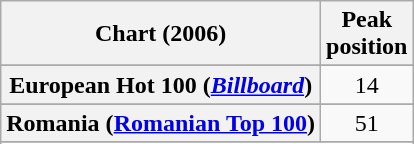<table class="wikitable sortable plainrowheaders" style="text-align:center">
<tr>
<th scope="col">Chart (2006)</th>
<th scope="col">Peak<br>position</th>
</tr>
<tr>
</tr>
<tr>
</tr>
<tr>
</tr>
<tr>
</tr>
<tr>
</tr>
<tr>
<th scope="row">European Hot 100 (<a href='#'><em>Billboard</em></a>)</th>
<td>14</td>
</tr>
<tr>
</tr>
<tr>
</tr>
<tr>
</tr>
<tr>
</tr>
<tr>
</tr>
<tr>
</tr>
<tr>
</tr>
<tr>
<th scope="row">Romania (<a href='#'>Romanian Top 100</a>)</th>
<td>51</td>
</tr>
<tr>
</tr>
<tr>
</tr>
<tr>
</tr>
</table>
